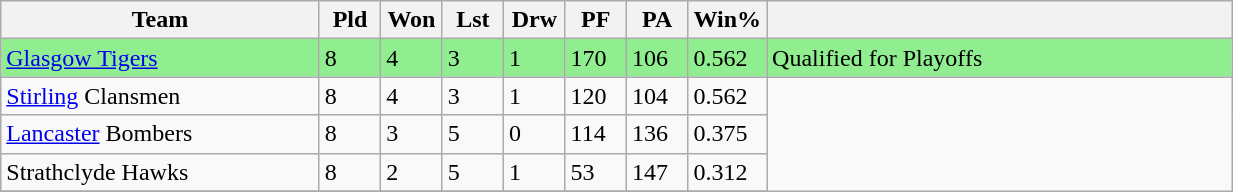<table class="wikitable" width=65%">
<tr>
<th width=26%>Team</th>
<th width=5%>Pld</th>
<th width=5%>Won</th>
<th width=5%>Lst</th>
<th width=5%>Drw</th>
<th width=5%>PF</th>
<th width=5%>PA</th>
<th width=6%>Win%</th>
<th width=38%></th>
</tr>
<tr style="background:lightgreen">
<td><a href='#'>Glasgow Tigers</a></td>
<td>8</td>
<td>4</td>
<td>3</td>
<td>1</td>
<td>170</td>
<td>106</td>
<td>0.562</td>
<td>Qualified for Playoffs</td>
</tr>
<tr>
<td><a href='#'>Stirling</a> Clansmen</td>
<td>8</td>
<td>4</td>
<td>3</td>
<td>1</td>
<td>120</td>
<td>104</td>
<td>0.562</td>
</tr>
<tr>
<td><a href='#'>Lancaster</a> Bombers</td>
<td>8</td>
<td>3</td>
<td>5</td>
<td>0</td>
<td>114</td>
<td>136</td>
<td>0.375</td>
</tr>
<tr>
<td>Strathclyde Hawks</td>
<td>8</td>
<td>2</td>
<td>5</td>
<td>1</td>
<td>53</td>
<td>147</td>
<td>0.312</td>
</tr>
<tr>
</tr>
</table>
